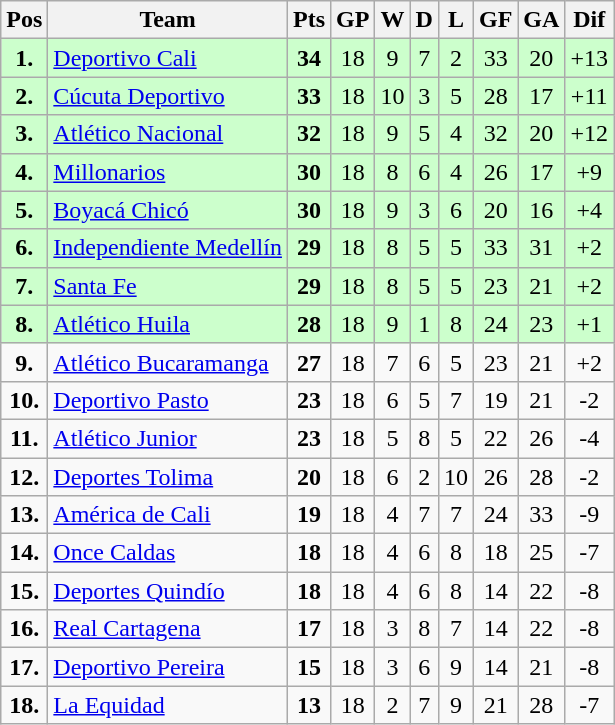<table class="wikitable sortable" style="text-align: center;">
<tr>
<th align="center">Pos</th>
<th align="center">Team</th>
<th align="center">Pts</th>
<th align="center">GP</th>
<th align="center">W</th>
<th align="center">D</th>
<th align="center">L</th>
<th align="center">GF</th>
<th align="center">GA</th>
<th align="center">Dif</th>
</tr>
<tr style="background: #CCFFCC;">
<td><strong>1.</strong></td>
<td align="left"><a href='#'>Deportivo Cali</a></td>
<td><strong>34</strong></td>
<td>18</td>
<td>9</td>
<td>7</td>
<td>2</td>
<td>33</td>
<td>20</td>
<td>+13</td>
</tr>
<tr style="background: #CCFFCC;">
<td><strong>2.</strong></td>
<td align="left"><a href='#'>Cúcuta Deportivo</a></td>
<td><strong>33</strong></td>
<td>18</td>
<td>10</td>
<td>3</td>
<td>5</td>
<td>28</td>
<td>17</td>
<td>+11</td>
</tr>
<tr style="background: #CCFFCC;">
<td><strong>3.</strong></td>
<td align="left"><a href='#'>Atlético Nacional</a></td>
<td><strong>32</strong></td>
<td>18</td>
<td>9</td>
<td>5</td>
<td>4</td>
<td>32</td>
<td>20</td>
<td>+12</td>
</tr>
<tr style="background: #CCFFCC;">
<td><strong>4.</strong></td>
<td align="left"><a href='#'>Millonarios</a></td>
<td><strong>30</strong></td>
<td>18</td>
<td>8</td>
<td>6</td>
<td>4</td>
<td>26</td>
<td>17</td>
<td>+9</td>
</tr>
<tr style="background: #CCFFCC;">
<td><strong>5.</strong></td>
<td align="left"><a href='#'>Boyacá Chicó</a></td>
<td><strong>30</strong></td>
<td>18</td>
<td>9</td>
<td>3</td>
<td>6</td>
<td>20</td>
<td>16</td>
<td>+4</td>
</tr>
<tr style="background: #CCFFCC;">
<td><strong>6.</strong></td>
<td align="left"><a href='#'>Independiente Medellín</a></td>
<td><strong>29</strong></td>
<td>18</td>
<td>8</td>
<td>5</td>
<td>5</td>
<td>33</td>
<td>31</td>
<td>+2</td>
</tr>
<tr style="background: #CCFFCC;">
<td><strong>7.</strong></td>
<td align="left"><a href='#'>Santa Fe</a></td>
<td><strong>29</strong></td>
<td>18</td>
<td>8</td>
<td>5</td>
<td>5</td>
<td>23</td>
<td>21</td>
<td>+2</td>
</tr>
<tr style="background: #CCFFCC;">
<td><strong>8.</strong></td>
<td align="left"><a href='#'>Atlético Huila</a></td>
<td><strong>28</strong></td>
<td>18</td>
<td>9</td>
<td>1</td>
<td>8</td>
<td>24</td>
<td>23</td>
<td>+1</td>
</tr>
<tr>
<td><strong>9.</strong></td>
<td align="left"><a href='#'>Atlético Bucaramanga</a></td>
<td><strong>27</strong></td>
<td>18</td>
<td>7</td>
<td>6</td>
<td>5</td>
<td>23</td>
<td>21</td>
<td>+2</td>
</tr>
<tr>
<td><strong>10.</strong></td>
<td align="left"><a href='#'>Deportivo Pasto</a></td>
<td><strong>23</strong></td>
<td>18</td>
<td>6</td>
<td>5</td>
<td>7</td>
<td>19</td>
<td>21</td>
<td>-2</td>
</tr>
<tr>
<td><strong>11.</strong></td>
<td align="left"><a href='#'>Atlético Junior</a></td>
<td><strong>23</strong></td>
<td>18</td>
<td>5</td>
<td>8</td>
<td>5</td>
<td>22</td>
<td>26</td>
<td>-4</td>
</tr>
<tr>
<td><strong>12.</strong></td>
<td align="left"><a href='#'>Deportes Tolima</a></td>
<td><strong>20</strong></td>
<td>18</td>
<td>6</td>
<td>2</td>
<td>10</td>
<td>26</td>
<td>28</td>
<td>-2</td>
</tr>
<tr>
<td><strong>13.</strong></td>
<td align="left"><a href='#'>América de Cali</a></td>
<td><strong>19</strong></td>
<td>18</td>
<td>4</td>
<td>7</td>
<td>7</td>
<td>24</td>
<td>33</td>
<td>-9</td>
</tr>
<tr>
<td><strong>14.</strong></td>
<td align="left"><a href='#'>Once Caldas</a></td>
<td><strong>18</strong></td>
<td>18</td>
<td>4</td>
<td>6</td>
<td>8</td>
<td>18</td>
<td>25</td>
<td>-7</td>
</tr>
<tr>
<td><strong>15.</strong></td>
<td align="left"><a href='#'>Deportes Quindío</a></td>
<td><strong>18</strong></td>
<td>18</td>
<td>4</td>
<td>6</td>
<td>8</td>
<td>14</td>
<td>22</td>
<td>-8</td>
</tr>
<tr>
<td><strong>16.</strong></td>
<td align="left"><a href='#'>Real Cartagena</a></td>
<td><strong>17</strong></td>
<td>18</td>
<td>3</td>
<td>8</td>
<td>7</td>
<td>14</td>
<td>22</td>
<td>-8</td>
</tr>
<tr>
<td><strong>17.</strong></td>
<td align="left"><a href='#'>Deportivo Pereira</a></td>
<td><strong>15</strong></td>
<td>18</td>
<td>3</td>
<td>6</td>
<td>9</td>
<td>14</td>
<td>21</td>
<td>-8</td>
</tr>
<tr>
<td><strong>18.</strong></td>
<td align="left"><a href='#'>La Equidad</a></td>
<td><strong>13</strong></td>
<td>18</td>
<td>2</td>
<td>7</td>
<td>9</td>
<td>21</td>
<td>28</td>
<td>-7</td>
</tr>
</table>
